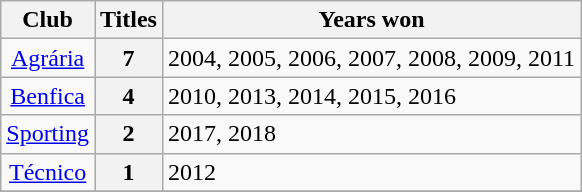<table class="wikitable sortable plainrowheaders">
<tr>
<th scope="col">Club</th>
<th scope="col" style="width:2em;">Titles</th>
<th scope="col">Years won</th>
</tr>
<tr>
<td align="center"><a href='#'>Agrária</a></td>
<th scope="row">7</th>
<td>2004, 2005, 2006, 2007, 2008, 2009, 2011</td>
</tr>
<tr>
<td align="center"><a href='#'>Benfica</a></td>
<th scope="row">4</th>
<td>2010, 2013, 2014, 2015, 2016</td>
</tr>
<tr>
<td align="center"><a href='#'>Sporting</a></td>
<th scope="row">2</th>
<td>2017, 2018</td>
</tr>
<tr>
<td align="center"><a href='#'>Técnico</a></td>
<th scope="row">1</th>
<td>2012</td>
</tr>
<tr>
</tr>
</table>
